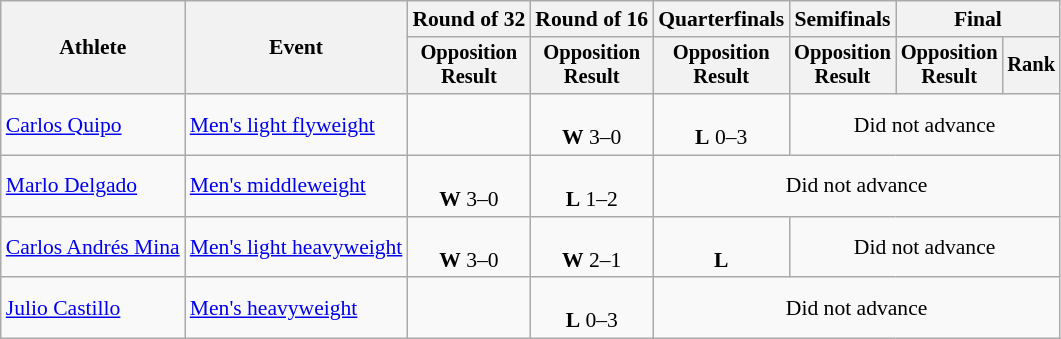<table class="wikitable" style="font-size:90%">
<tr>
<th rowspan="2">Athlete</th>
<th rowspan="2">Event</th>
<th>Round of 32</th>
<th>Round of 16</th>
<th>Quarterfinals</th>
<th>Semifinals</th>
<th colspan=2>Final</th>
</tr>
<tr style="font-size:95%">
<th>Opposition<br>Result</th>
<th>Opposition<br>Result</th>
<th>Opposition<br>Result</th>
<th>Opposition<br>Result</th>
<th>Opposition<br>Result</th>
<th>Rank</th>
</tr>
<tr align=center>
<td align=left><a href='#'>Carlos Quipo</a></td>
<td align=left><a href='#'>Men's light flyweight</a></td>
<td></td>
<td><br><strong>W</strong> 3–0</td>
<td><br><strong>L</strong> 0–3</td>
<td colspan=3>Did not advance</td>
</tr>
<tr align=center>
<td align=left><a href='#'>Marlo Delgado</a></td>
<td align=left><a href='#'>Men's middleweight</a></td>
<td><br><strong>W</strong> 3–0</td>
<td><br><strong>L</strong> 1–2</td>
<td colspan=4>Did not advance</td>
</tr>
<tr align=center>
<td align=left><a href='#'>Carlos Andrés Mina</a></td>
<td align=left><a href='#'>Men's light heavyweight</a></td>
<td><br><strong>W</strong> 3–0</td>
<td><br><strong>W</strong> 2–1</td>
<td><br><strong>L</strong> </td>
<td colspan=4>Did not advance</td>
</tr>
<tr align=center>
<td align=left><a href='#'>Julio Castillo</a></td>
<td align=left><a href='#'>Men's heavyweight</a></td>
<td></td>
<td><br><strong>L</strong> 0–3</td>
<td colspan=4>Did not advance</td>
</tr>
</table>
